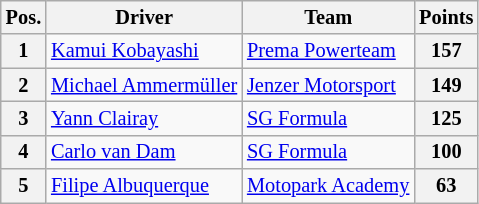<table class="wikitable" style="font-size: 85%">
<tr>
<th>Pos.</th>
<th>Driver</th>
<th>Team</th>
<th>Points</th>
</tr>
<tr>
<th>1</th>
<td> <a href='#'>Kamui Kobayashi</a></td>
<td> <a href='#'>Prema Powerteam</a></td>
<th>157</th>
</tr>
<tr>
<th>2</th>
<td> <a href='#'>Michael Ammermüller</a></td>
<td> <a href='#'>Jenzer Motorsport</a></td>
<th>149</th>
</tr>
<tr>
<th>3</th>
<td> <a href='#'>Yann Clairay</a></td>
<td> <a href='#'>SG Formula</a></td>
<th>125</th>
</tr>
<tr>
<th>4</th>
<td> <a href='#'>Carlo van Dam</a></td>
<td> <a href='#'>SG Formula</a></td>
<th>100</th>
</tr>
<tr>
<th>5</th>
<td> <a href='#'>Filipe Albuquerque</a></td>
<td> <a href='#'>Motopark Academy</a></td>
<th>63</th>
</tr>
</table>
